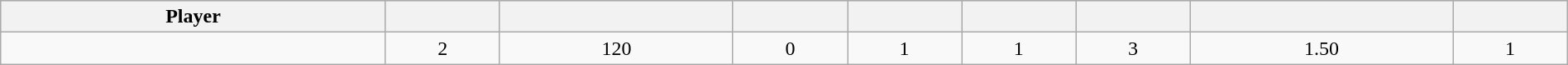<table class="wikitable sortable" style="width:100%;">
<tr style="text-align:center; background:#ddd;">
<th>Player</th>
<th></th>
<th></th>
<th></th>
<th></th>
<th></th>
<th></th>
<th></th>
<th></th>
</tr>
<tr align=center>
<td></td>
<td>2</td>
<td>120</td>
<td>0</td>
<td>1</td>
<td>1</td>
<td>3</td>
<td>1.50</td>
<td>1</td>
</tr>
</table>
